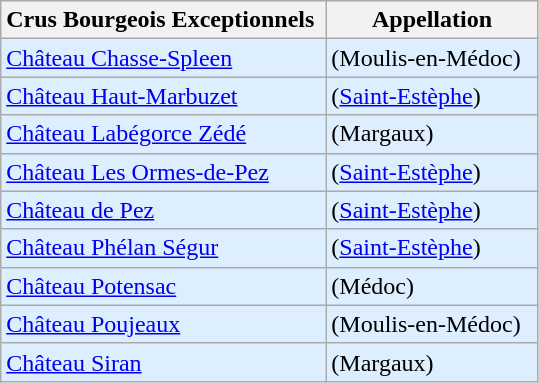<table class="wikitable">
<tr>
<th>Crus Bourgeois Exceptionnels </th>
<th>Appellation</th>
</tr>
<tr ---- bgcolor="#DDEEFF">
<td><a href='#'>Château Chasse-Spleen</a></td>
<td>(Moulis-en-Médoc)  </td>
</tr>
<tr ---- bgcolor="#DDEEFF">
<td><a href='#'>Château Haut-Marbuzet</a></td>
<td>(<a href='#'>Saint-Estèphe</a>)</td>
</tr>
<tr ---- bgcolor="#DDEEFF">
<td><a href='#'>Château Labégorce Zédé</a></td>
<td>(Margaux)</td>
</tr>
<tr ---- bgcolor="#DDEEFF  ">
<td><a href='#'>Château Les Ormes-de-Pez</a></td>
<td>(<a href='#'>Saint-Estèphe</a>)</td>
</tr>
<tr ---- bgcolor="#DDEEFF">
<td><a href='#'>Château de Pez</a></td>
<td>(<a href='#'>Saint-Estèphe</a>)</td>
</tr>
<tr ---- bgcolor="#DDEEFF">
<td><a href='#'>Château Phélan Ségur</a></td>
<td>(<a href='#'>Saint-Estèphe</a>)</td>
</tr>
<tr ---- bgcolor="#DDEEFF">
<td><a href='#'>Château Potensac</a></td>
<td>(Médoc)</td>
</tr>
<tr ---- bgcolor="#DDEEFF">
<td><a href='#'>Château Poujeaux</a></td>
<td>(Moulis-en-Médoc)</td>
</tr>
<tr ---- bgcolor="#DDEEFF">
<td><a href='#'>Château Siran</a></td>
<td>(Margaux)</td>
</tr>
</table>
